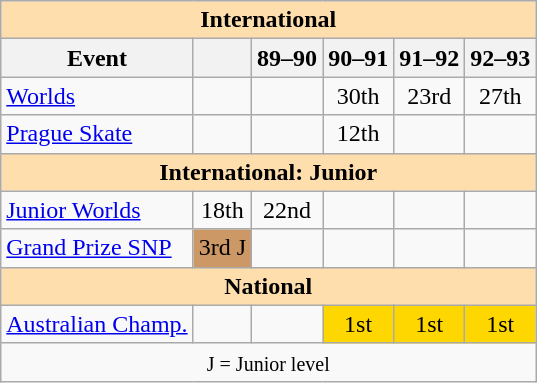<table class="wikitable" style="text-align:center">
<tr>
<th style="background-color: #ffdead; " colspan=6 align=center>International</th>
</tr>
<tr>
<th>Event</th>
<th></th>
<th>89–90</th>
<th>90–91</th>
<th>91–92</th>
<th>92–93</th>
</tr>
<tr>
<td align=left><a href='#'>Worlds</a></td>
<td></td>
<td></td>
<td>30th</td>
<td>23rd</td>
<td>27th</td>
</tr>
<tr>
<td align=left><a href='#'>Prague Skate</a></td>
<td></td>
<td></td>
<td>12th</td>
<td></td>
<td></td>
</tr>
<tr>
<th style="background-color: #ffdead; " colspan=6 align=center>International: Junior</th>
</tr>
<tr>
<td align=left><a href='#'>Junior Worlds</a></td>
<td>18th</td>
<td>22nd</td>
<td></td>
<td></td>
<td></td>
</tr>
<tr>
<td align=left><a href='#'>Grand Prize SNP</a></td>
<td bgcolor=cc9966>3rd J</td>
<td></td>
<td></td>
<td></td>
<td></td>
</tr>
<tr>
<th style="background-color: #ffdead; " colspan=6 align=center>National</th>
</tr>
<tr>
<td align=left><a href='#'>Australian Champ.</a></td>
<td></td>
<td></td>
<td bgcolor=gold>1st</td>
<td bgcolor=gold>1st</td>
<td bgcolor=gold>1st</td>
</tr>
<tr>
<td colspan=6 align=center><small> J = Junior level </small></td>
</tr>
</table>
